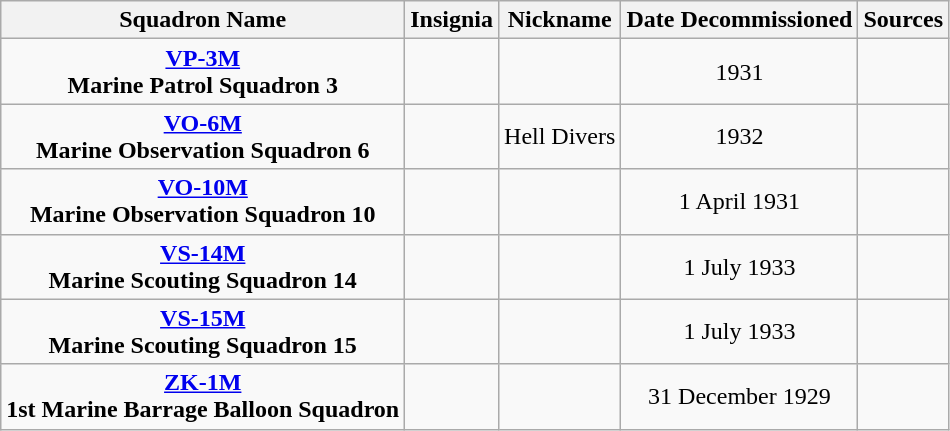<table class="wikitable" style="text-align:center;">
<tr>
<th>Squadron Name</th>
<th>Insignia</th>
<th>Nickname</th>
<th>Date Decommissioned</th>
<th>Sources</th>
</tr>
<tr>
<td><strong><a href='#'>VP-3M</a><br>Marine Patrol Squadron 3</strong></td>
<td></td>
<td></td>
<td>1931</td>
<td></td>
</tr>
<tr>
<td><strong><a href='#'>VO-6M</a><br>Marine Observation Squadron 6<br></strong></td>
<td></td>
<td>Hell Divers</td>
<td>1932</td>
<td></td>
</tr>
<tr>
<td><strong><a href='#'>VO-10M</a><br>Marine Observation Squadron 10<br></strong></td>
<td></td>
<td></td>
<td>1 April 1931</td>
<td></td>
</tr>
<tr>
<td><strong><a href='#'>VS-14M</a><br>Marine Scouting Squadron 14</strong></td>
<td></td>
<td></td>
<td>1 July 1933</td>
<td></td>
</tr>
<tr>
<td><strong><a href='#'>VS-15M</a><br>Marine Scouting Squadron 15</strong></td>
<td></td>
<td></td>
<td>1 July 1933</td>
<td></td>
</tr>
<tr>
<td><strong><a href='#'>ZK-1M</a><br> 1st Marine Barrage Balloon Squadron</strong></td>
<td></td>
<td></td>
<td>31 December 1929</td>
<td></td>
</tr>
</table>
